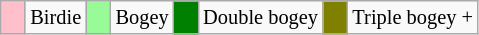<table class="wikitable" span = 50 style="font-size:85%">
<tr>
<td style="background:Pink; width:10px;"></td>
<td>Birdie</td>
<td style="background:PaleGreen; width:10px;"></td>
<td>Bogey</td>
<td style="background:Green; width:10px;"></td>
<td>Double bogey</td>
<td style="background:Olive; width:10px;"></td>
<td>Triple bogey +</td>
</tr>
</table>
